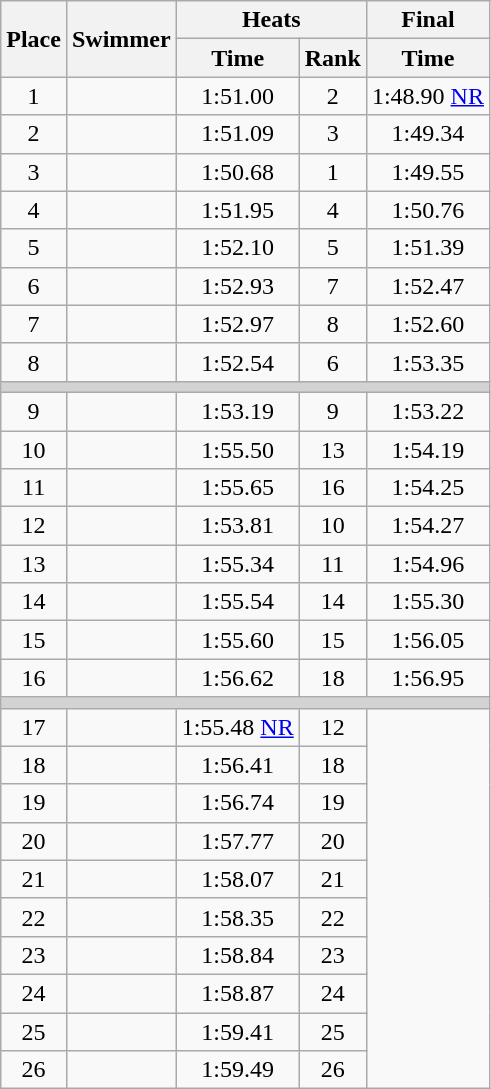<table class="wikitable" style="text-align:center;">
<tr>
<th rowspan="2">Place</th>
<th rowspan="2">Swimmer</th>
<th colspan="2">Heats</th>
<th>Final</th>
</tr>
<tr>
<th>Time</th>
<th>Rank</th>
<th>Time</th>
</tr>
<tr>
<td>1</td>
<td align="left"></td>
<td>1:51.00</td>
<td>2</td>
<td>1:48.90 <a href='#'>NR</a></td>
</tr>
<tr>
<td>2</td>
<td align=left></td>
<td>1:51.09</td>
<td>3</td>
<td>1:49.34</td>
</tr>
<tr>
<td>3</td>
<td align=left></td>
<td>1:50.68</td>
<td>1</td>
<td>1:49.55</td>
</tr>
<tr>
<td>4</td>
<td align=left></td>
<td>1:51.95</td>
<td>4</td>
<td>1:50.76</td>
</tr>
<tr>
<td>5</td>
<td align=left></td>
<td>1:52.10</td>
<td>5</td>
<td>1:51.39</td>
</tr>
<tr>
<td>6</td>
<td align=left></td>
<td>1:52.93</td>
<td>7</td>
<td>1:52.47</td>
</tr>
<tr>
<td>7</td>
<td align=left></td>
<td>1:52.97</td>
<td>8</td>
<td>1:52.60</td>
</tr>
<tr>
<td>8</td>
<td align=left></td>
<td>1:52.54</td>
<td>6</td>
<td>1:53.35</td>
</tr>
<tr>
<td colspan=5 bgcolor=lightgray></td>
</tr>
<tr>
<td>9</td>
<td align="left"></td>
<td>1:53.19</td>
<td>9</td>
<td>1:53.22</td>
</tr>
<tr>
<td>10</td>
<td align="left"></td>
<td>1:55.50</td>
<td>13</td>
<td>1:54.19</td>
</tr>
<tr>
<td>11</td>
<td align="left"></td>
<td>1:55.65</td>
<td>16</td>
<td>1:54.25</td>
</tr>
<tr>
<td>12</td>
<td align="left"></td>
<td>1:53.81</td>
<td>10</td>
<td>1:54.27</td>
</tr>
<tr>
<td>13</td>
<td align="left"></td>
<td>1:55.34</td>
<td>11</td>
<td>1:54.96</td>
</tr>
<tr>
<td>14</td>
<td align="left"></td>
<td>1:55.54</td>
<td>14</td>
<td>1:55.30</td>
</tr>
<tr>
<td>15</td>
<td align="left"></td>
<td>1:55.60</td>
<td>15</td>
<td>1:56.05</td>
</tr>
<tr>
<td>16</td>
<td align="left"></td>
<td>1:56.62</td>
<td>18</td>
<td>1:56.95</td>
</tr>
<tr>
<td colspan=5 bgcolor=lightgray></td>
</tr>
<tr>
<td>17</td>
<td align="left"></td>
<td>1:55.48 <a href='#'>NR</a></td>
<td>12</td>
<td colspan="2" rowspan=10></td>
</tr>
<tr>
<td>18</td>
<td align="left"></td>
<td>1:56.41</td>
<td>18</td>
</tr>
<tr>
<td>19</td>
<td align="left"></td>
<td>1:56.74</td>
<td>19</td>
</tr>
<tr>
<td>20</td>
<td align="left"></td>
<td>1:57.77</td>
<td>20</td>
</tr>
<tr>
<td>21</td>
<td align="left"></td>
<td>1:58.07</td>
<td>21</td>
</tr>
<tr>
<td>22</td>
<td align="left"></td>
<td>1:58.35</td>
<td>22</td>
</tr>
<tr>
<td>23</td>
<td align="left"></td>
<td>1:58.84</td>
<td>23</td>
</tr>
<tr>
<td>24</td>
<td align="left"></td>
<td>1:58.87</td>
<td>24</td>
</tr>
<tr>
<td>25</td>
<td align="left"></td>
<td>1:59.41</td>
<td>25</td>
</tr>
<tr>
<td>26</td>
<td align="left"></td>
<td>1:59.49</td>
<td>26</td>
</tr>
</table>
